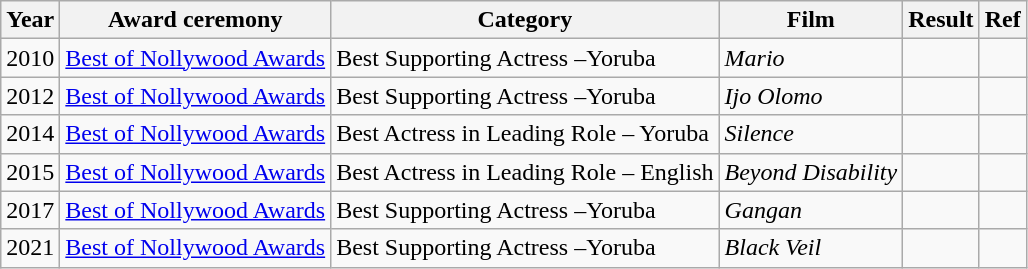<table class="wikitable">
<tr>
<th>Year</th>
<th>Award ceremony</th>
<th>Category</th>
<th>Film</th>
<th>Result</th>
<th>Ref</th>
</tr>
<tr>
<td>2010</td>
<td><a href='#'>Best of Nollywood Awards</a></td>
<td>Best Supporting Actress –Yoruba</td>
<td><em>Mario</em></td>
<td></td>
<td></td>
</tr>
<tr>
<td>2012</td>
<td><a href='#'>Best of Nollywood Awards</a></td>
<td>Best Supporting Actress –Yoruba</td>
<td><em>Ijo Olomo</em></td>
<td></td>
<td></td>
</tr>
<tr>
<td>2014</td>
<td><a href='#'>Best of Nollywood Awards</a></td>
<td>Best Actress in Leading Role – Yoruba</td>
<td><em>Silence</em></td>
<td></td>
<td></td>
</tr>
<tr>
<td>2015</td>
<td><a href='#'>Best of Nollywood Awards</a></td>
<td>Best Actress in Leading Role – English</td>
<td><em>Beyond Disability</em></td>
<td></td>
<td></td>
</tr>
<tr>
<td>2017</td>
<td><a href='#'>Best of Nollywood Awards</a></td>
<td>Best Supporting Actress –Yoruba</td>
<td><em>Gangan</em></td>
<td></td>
<td></td>
</tr>
<tr>
<td>2021</td>
<td><a href='#'>Best of Nollywood Awards</a></td>
<td>Best Supporting Actress –Yoruba</td>
<td><em>Black Veil</em></td>
<td></td>
<td></td>
</tr>
</table>
